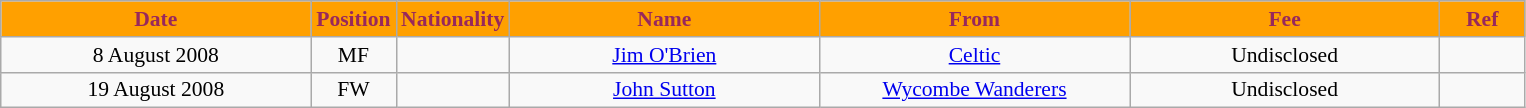<table class="wikitable"  style="text-align:center; font-size:90%; ">
<tr>
<th style="background:#ffa000; color:#98285c; width:200px;">Date</th>
<th style="background:#ffa000; color:#98285c; width:50px;">Position</th>
<th style="background:#ffa000; color:#98285c; width:50px;">Nationality</th>
<th style="background:#ffa000; color:#98285c; width:200px;">Name</th>
<th style="background:#ffa000; color:#98285c; width:200px;">From</th>
<th style="background:#ffa000; color:#98285c; width:200px;">Fee</th>
<th style="background:#ffa000; color:#98285c; width:50px;">Ref</th>
</tr>
<tr>
<td>8 August 2008</td>
<td>MF</td>
<td></td>
<td><a href='#'>Jim O'Brien</a></td>
<td><a href='#'>Celtic</a></td>
<td>Undisclosed</td>
<td></td>
</tr>
<tr>
<td>19 August 2008</td>
<td>FW</td>
<td></td>
<td><a href='#'>John Sutton</a></td>
<td><a href='#'>Wycombe Wanderers</a></td>
<td>Undisclosed</td>
<td></td>
</tr>
</table>
